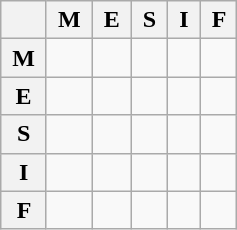<table class="wikitable floatright" style="text-align: center;">
<tr>
<th></th>
<th> M </th>
<th> E </th>
<th> S </th>
<th> I </th>
<th> F </th>
</tr>
<tr>
<th> M </th>
<td></td>
<td></td>
<td></td>
<td></td>
<td></td>
</tr>
<tr>
<th> E </th>
<td></td>
<td></td>
<td></td>
<td></td>
<td></td>
</tr>
<tr>
<th> S </th>
<td></td>
<td></td>
<td></td>
<td></td>
<td></td>
</tr>
<tr>
<th> I </th>
<td></td>
<td></td>
<td></td>
<td></td>
<td></td>
</tr>
<tr>
<th> F </th>
<td></td>
<td></td>
<td></td>
<td></td>
<td></td>
</tr>
</table>
